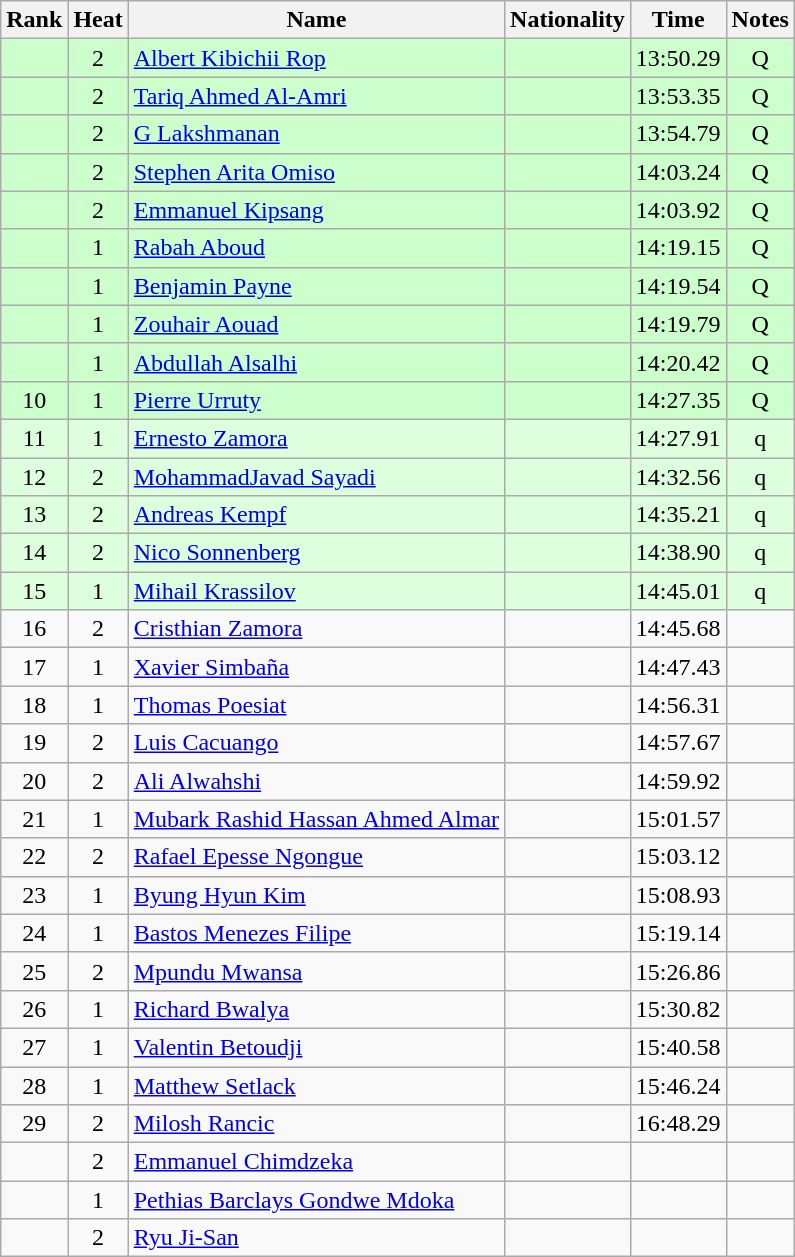<table class="wikitable sortable" style="text-align:center">
<tr>
<th>Rank</th>
<th>Heat</th>
<th>Name</th>
<th>Nationality</th>
<th>Time</th>
<th>Notes</th>
</tr>
<tr bgcolor=ccffcc>
<td></td>
<td>2</td>
<td align=left><a href='#'>Albert Kibichii Rop</a></td>
<td align=left></td>
<td>13:50.29</td>
<td>Q</td>
</tr>
<tr bgcolor=ccffcc>
<td></td>
<td>2</td>
<td align=left><a href='#'>Tariq Ahmed Al-Amri</a></td>
<td align=left></td>
<td>13:53.35</td>
<td>Q</td>
</tr>
<tr bgcolor=ccffcc>
<td></td>
<td>2</td>
<td align=left><a href='#'>G Lakshmanan</a></td>
<td align=left></td>
<td>13:54.79</td>
<td>Q</td>
</tr>
<tr bgcolor=ccffcc>
<td></td>
<td>2</td>
<td align=left><a href='#'>Stephen Arita Omiso</a></td>
<td align=left></td>
<td>14:03.24</td>
<td>Q</td>
</tr>
<tr bgcolor=ccffcc>
<td></td>
<td>2</td>
<td align=left><a href='#'>Emmanuel Kipsang</a></td>
<td align=left></td>
<td>14:03.92</td>
<td>Q</td>
</tr>
<tr bgcolor=ccffcc>
<td></td>
<td>1</td>
<td align=left><a href='#'>Rabah Aboud</a></td>
<td align=left></td>
<td>14:19.15</td>
<td>Q</td>
</tr>
<tr bgcolor=ccffcc>
<td></td>
<td>1</td>
<td align=left><a href='#'>Benjamin Payne</a></td>
<td align=left></td>
<td>14:19.54</td>
<td>Q</td>
</tr>
<tr bgcolor=ccffcc>
<td></td>
<td>1</td>
<td align=left><a href='#'>Zouhair Aouad</a></td>
<td align=left></td>
<td>14:19.79</td>
<td>Q</td>
</tr>
<tr bgcolor=ccffcc>
<td></td>
<td>1</td>
<td align=left><a href='#'>Abdullah Alsalhi</a></td>
<td align=left></td>
<td>14:20.42</td>
<td>Q</td>
</tr>
<tr bgcolor=ccffcc>
<td>10</td>
<td>1</td>
<td align=left><a href='#'>Pierre Urruty</a></td>
<td align=left></td>
<td>14:27.35</td>
<td>Q</td>
</tr>
<tr bgcolor=ddffdd>
<td>11</td>
<td>1</td>
<td align=left><a href='#'>Ernesto Zamora</a></td>
<td align=left></td>
<td>14:27.91</td>
<td>q</td>
</tr>
<tr bgcolor=ddffdd>
<td>12</td>
<td>2</td>
<td align=left><a href='#'>MohammadJavad Sayadi</a></td>
<td align=left></td>
<td>14:32.56</td>
<td>q</td>
</tr>
<tr bgcolor=ddffdd>
<td>13</td>
<td>2</td>
<td align=left><a href='#'>Andreas Kempf</a></td>
<td align=left></td>
<td>14:35.21</td>
<td>q</td>
</tr>
<tr bgcolor=ddffdd>
<td>14</td>
<td>2</td>
<td align=left><a href='#'>Nico Sonnenberg</a></td>
<td align=left></td>
<td>14:38.90</td>
<td>q</td>
</tr>
<tr bgcolor=ddffdd>
<td>15</td>
<td>1</td>
<td align=left><a href='#'>Mihail Krassilov</a></td>
<td align=left></td>
<td>14:45.01</td>
<td>q</td>
</tr>
<tr>
<td>16</td>
<td>2</td>
<td align=left><a href='#'>Cristhian Zamora</a></td>
<td align=left></td>
<td>14:45.68</td>
<td></td>
</tr>
<tr>
<td>17</td>
<td>1</td>
<td align=left><a href='#'>Xavier Simbaña</a></td>
<td align=left></td>
<td>14:47.43</td>
<td></td>
</tr>
<tr>
<td>18</td>
<td>1</td>
<td align=left><a href='#'>Thomas Poesiat</a></td>
<td align=left></td>
<td>14:56.31</td>
<td></td>
</tr>
<tr>
<td>19</td>
<td>2</td>
<td align=left><a href='#'>Luis Cacuango</a></td>
<td align=left></td>
<td>14:57.67</td>
<td></td>
</tr>
<tr>
<td>20</td>
<td>2</td>
<td align=left><a href='#'>Ali Alwahshi</a></td>
<td align=left></td>
<td>14:59.92</td>
<td></td>
</tr>
<tr>
<td>21</td>
<td>1</td>
<td align=left><a href='#'>Mubark Rashid Hassan Ahmed Almar</a></td>
<td align=left></td>
<td>15:01.57</td>
<td></td>
</tr>
<tr>
<td>22</td>
<td>2</td>
<td align=left><a href='#'>Rafael Epesse Ngongue</a></td>
<td align=left></td>
<td>15:03.12</td>
<td></td>
</tr>
<tr>
<td>23</td>
<td>1</td>
<td align=left><a href='#'>Byung Hyun Kim</a></td>
<td align=left></td>
<td>15:08.93</td>
<td></td>
</tr>
<tr>
<td>24</td>
<td>1</td>
<td align=left><a href='#'>Bastos Menezes Filipe</a></td>
<td align=left></td>
<td>15:19.14</td>
<td></td>
</tr>
<tr>
<td>25</td>
<td>2</td>
<td align=left><a href='#'>Mpundu Mwansa</a></td>
<td align=left></td>
<td>15:26.86</td>
<td></td>
</tr>
<tr>
<td>26</td>
<td>1</td>
<td align=left><a href='#'>Richard Bwalya</a></td>
<td align=left></td>
<td>15:30.82</td>
<td></td>
</tr>
<tr>
<td>27</td>
<td>1</td>
<td align=left><a href='#'>Valentin Betoudji</a></td>
<td align=left></td>
<td>15:40.58</td>
<td></td>
</tr>
<tr>
<td>28</td>
<td>1</td>
<td align=left><a href='#'>Matthew Setlack</a></td>
<td align=left></td>
<td>15:46.24</td>
<td></td>
</tr>
<tr>
<td>29</td>
<td>2</td>
<td align=left><a href='#'>Milosh Rancic</a></td>
<td align=left></td>
<td>16:48.29</td>
<td></td>
</tr>
<tr>
<td></td>
<td>2</td>
<td align=left><a href='#'>Emmanuel Chimdzeka</a></td>
<td align=left></td>
<td></td>
<td></td>
</tr>
<tr>
<td></td>
<td>1</td>
<td align=left><a href='#'>Pethias Barclays Gondwe Mdoka</a></td>
<td align=left></td>
<td></td>
<td></td>
</tr>
<tr>
<td></td>
<td>2</td>
<td align=left><a href='#'>Ryu Ji-San</a></td>
<td align=left></td>
<td></td>
<td></td>
</tr>
</table>
